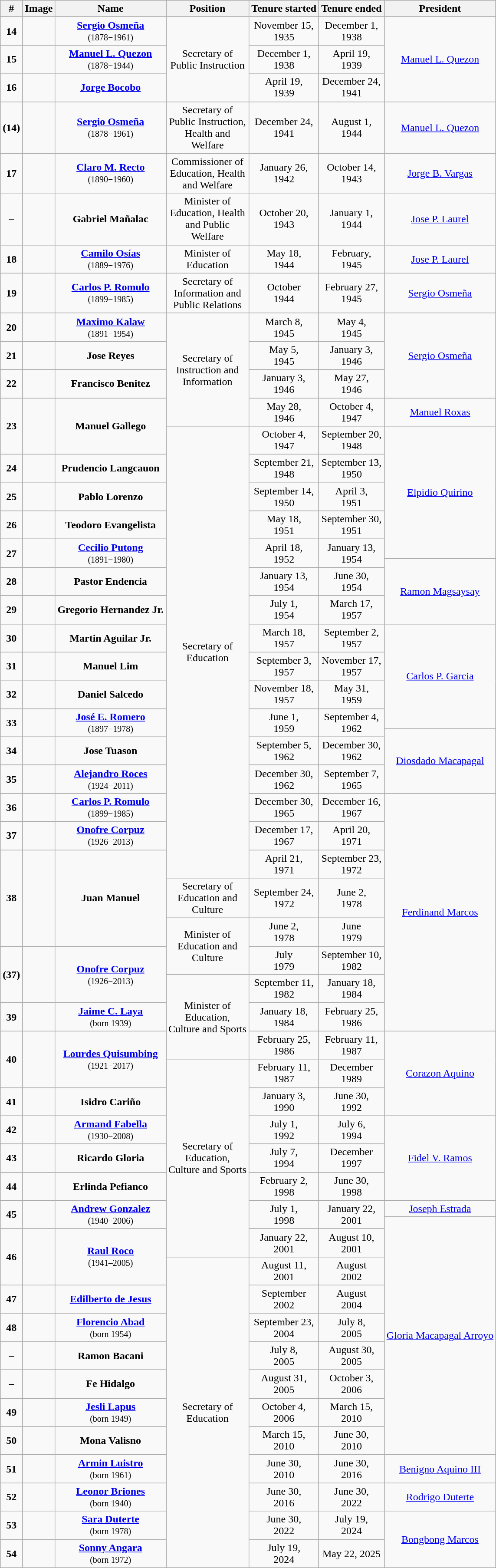<table class="wikitable" style="text-align:center; border:1px #aaf solid;">
<tr>
<th>#</th>
<th>Image</th>
<th>Name</th>
<th width=120px>Position</th>
<th>Tenure started</th>
<th>Tenure ended</th>
<th>President</th>
</tr>
<tr>
<td><strong>14</strong></td>
<td></td>
<td><strong><a href='#'>Sergio Osmeña</a></strong><br><small>(1878−1961)</small><br></td>
<td rowspan="3">Secretary of Public Instruction</td>
<td>November 15,<br>1935</td>
<td>December 1,<br>1938</td>
<td rowspan="3"><a href='#'>Manuel L. Quezon</a></td>
</tr>
<tr>
<td><strong>15</strong></td>
<td></td>
<td><strong><a href='#'>Manuel L. Quezon</a></strong><br><small>(1878−1944)</small><br></td>
<td>December 1,<br>1938</td>
<td>April 19,<br>1939</td>
</tr>
<tr>
<td><strong>16</strong></td>
<td></td>
<td><strong><a href='#'>Jorge Bocobo</a></strong><br></td>
<td>April 19,<br>1939</td>
<td>December 24,<br>1941</td>
</tr>
<tr>
<td><strong>(14)</strong></td>
<td></td>
<td><strong><a href='#'>Sergio Osmeña</a></strong><br><small>(1878−1961)</small><br></td>
<td>Secretary of Public Instruction, Health and Welfare</td>
<td>December 24,<br>1941</td>
<td>August 1,<br>1944</td>
<td><a href='#'>Manuel L. Quezon</a></td>
</tr>
<tr>
<td><strong>17</strong></td>
<td></td>
<td><strong><a href='#'>Claro M. Recto</a></strong><br><small>(1890−1960)</small><br></td>
<td>Commissioner of Education, Health and Welfare</td>
<td>January 26,<br>1942</td>
<td>October 14,<br>1943</td>
<td><a href='#'>Jorge B. Vargas</a></td>
</tr>
<tr>
<td><strong>–</strong></td>
<td></td>
<td><strong>Gabriel Mañalac</strong><br></td>
<td>Minister of Education, Health and Public Welfare</td>
<td>October 20,<br>1943</td>
<td>January 1,<br>1944</td>
<td><a href='#'>Jose P. Laurel</a></td>
</tr>
<tr>
<td><strong>18</strong></td>
<td></td>
<td><strong><a href='#'>Camilo Osías</a></strong><br><small>(1889−1976)</small><br></td>
<td>Minister of Education</td>
<td>May 18,<br>1944</td>
<td>February,<br>1945</td>
<td><a href='#'>Jose P. Laurel</a></td>
</tr>
<tr>
<td><strong>19</strong></td>
<td></td>
<td><strong><a href='#'>Carlos P. Romulo</a></strong><br><small>(1899−1985)</small><br></td>
<td>Secretary of Information and Public Relations</td>
<td>October<br>1944</td>
<td>February 27,<br>1945</td>
<td><a href='#'>Sergio Osmeña</a></td>
</tr>
<tr>
<td><strong>20</strong></td>
<td></td>
<td><strong><a href='#'>Maximo Kalaw</a></strong><br><small>(1891−1954)</small><br></td>
<td rowspan="4">Secretary of Instruction and Information</td>
<td>March 8,<br>1945</td>
<td>May 4,<br>1945</td>
<td rowspan="3"><a href='#'>Sergio Osmeña</a></td>
</tr>
<tr>
<td><strong>21</strong></td>
<td></td>
<td><strong>Jose Reyes</strong></td>
<td>May 5,<br>1945</td>
<td>January 3,<br>1946</td>
</tr>
<tr>
<td><strong>22</strong></td>
<td></td>
<td><strong>Francisco Benitez</strong></td>
<td>January 3,<br>1946</td>
<td>May 27,<br>1946</td>
</tr>
<tr>
<td rowspan="3"><strong>23</strong></td>
<td rowspan="3"></td>
<td rowspan="3"><strong>Manuel Gallego</strong></td>
<td>May 28,<br>1946</td>
<td>October 4,<br>1947</td>
<td rowspan="2"><a href='#'>Manuel Roxas</a></td>
</tr>
<tr>
<td rowspan="19">Secretary of Education</td>
<td rowspan="2">October 4,<br>1947</td>
<td rowspan="2">September 20,<br>1948</td>
</tr>
<tr>
<td rowspan="5"><a href='#'>Elpidio Quirino</a></td>
</tr>
<tr>
<td><strong>24</strong></td>
<td></td>
<td><strong>Prudencio Langcauon</strong><br></td>
<td>September 21,<br>1948</td>
<td>September 13,<br>1950</td>
</tr>
<tr>
<td><strong>25</strong></td>
<td></td>
<td><strong>Pablo Lorenzo</strong></td>
<td>September 14,<br>1950</td>
<td>April 3,<br>1951</td>
</tr>
<tr>
<td><strong>26</strong></td>
<td></td>
<td><strong>Teodoro Evangelista</strong></td>
<td>May 18,<br>1951</td>
<td>September 30,<br>1951</td>
</tr>
<tr style="height:30px;">
<td rowspan="2"><strong>27</strong></td>
<td rowspan="2"></td>
<td rowspan="2"><strong><a href='#'>Cecilio Putong</a></strong><br><small>(1891−1980)</small></td>
<td rowspan="2">April 18,<br>1952</td>
<td rowspan="2">January 13,<br>1954</td>
</tr>
<tr>
<td rowspan="3"><a href='#'>Ramon Magsaysay</a></td>
</tr>
<tr>
<td><strong>28</strong></td>
<td></td>
<td><strong>Pastor Endencia</strong></td>
<td>January 13,<br>1954</td>
<td>June 30,<br>1954</td>
</tr>
<tr>
<td><strong>29</strong></td>
<td></td>
<td><strong>Gregorio Hernandez Jr.</strong></td>
<td>July 1,<br>1954</td>
<td>March 17,<br>1957</td>
</tr>
<tr>
<td><strong>30</strong></td>
<td></td>
<td><strong>Martin Aguilar Jr.</strong></td>
<td>March 18,<br>1957</td>
<td>September 2,<br>1957</td>
<td rowspan="4"><a href='#'>Carlos P. Garcia</a></td>
</tr>
<tr>
<td><strong>31</strong></td>
<td></td>
<td><strong>Manuel Lim</strong></td>
<td>September 3,<br>1957</td>
<td>November 17,<br>1957</td>
</tr>
<tr>
<td><strong>32</strong></td>
<td></td>
<td><strong>Daniel Salcedo</strong></td>
<td>November 18,<br>1957</td>
<td>May 31,<br>1959</td>
</tr>
<tr style="height:30px;">
<td rowspan="2"><strong>33</strong></td>
<td rowspan="2"></td>
<td rowspan="2"><strong><a href='#'>José E. Romero</a></strong><br><small>(1897−1978)</small></td>
<td rowspan="2">June 1,<br>1959</td>
<td rowspan="2">September 4,<br>1962</td>
</tr>
<tr>
<td rowspan="3"><a href='#'>Diosdado Macapagal</a></td>
</tr>
<tr>
<td><strong>34</strong></td>
<td></td>
<td><strong>Jose Tuason</strong></td>
<td>September 5,<br>1962</td>
<td>December 30,<br>1962</td>
</tr>
<tr>
<td><strong>35</strong></td>
<td></td>
<td><strong><a href='#'>Alejandro Roces</a></strong><br><small>(1924−2011)</small></td>
<td>December 30,<br>1962</td>
<td>September 7,<br>1965</td>
</tr>
<tr>
<td><strong>36</strong></td>
<td></td>
<td><strong><a href='#'>Carlos P. Romulo</a></strong><br><small>(1899−1985)</small></td>
<td>December 30,<br>1965</td>
<td>December 16,<br>1967</td>
<td rowspan="8"><a href='#'>Ferdinand Marcos</a></td>
</tr>
<tr>
<td><strong>37</strong></td>
<td></td>
<td><strong><a href='#'>Onofre Corpuz</a></strong><br><small>(1926−2013)</small></td>
<td>December 17,<br>1967</td>
<td>April 20,<br>1971</td>
</tr>
<tr>
<td rowspan="3"><strong>38</strong></td>
<td rowspan="3"></td>
<td rowspan="3"><strong>Juan Manuel</strong></td>
<td>April 21,<br>1971</td>
<td>September 23,<br>1972</td>
</tr>
<tr>
<td>Secretary of Education and Culture</td>
<td>September 24,<br>1972</td>
<td>June 2,<br>1978</td>
</tr>
<tr>
<td rowspan="2">Minister of Education and Culture</td>
<td>June 2,<br>1978</td>
<td>June<br>1979</td>
</tr>
<tr>
<td rowspan="2"><strong>(37)</strong></td>
<td rowspan="2"></td>
<td rowspan="2"><strong><a href='#'>Onofre Corpuz</a></strong><br><small>(1926−2013)</small></td>
<td>July<br>1979</td>
<td>September 10,<br>1982</td>
</tr>
<tr>
<td rowspan="3">Minister of Education, Culture and Sports</td>
<td>September 11,<br>1982</td>
<td>January 18,<br>1984</td>
</tr>
<tr>
<td><strong>39</strong></td>
<td></td>
<td><strong><a href='#'>Jaime C. Laya</a></strong><br><small>(born 1939)</small></td>
<td>January 18,<br>1984</td>
<td>February 25,<br>1986</td>
</tr>
<tr>
<td rowspan="2"><strong>40</strong></td>
<td rowspan="2"></td>
<td rowspan="2"><strong><a href='#'>Lourdes Quisumbing</a></strong><br><small>(1921−2017)</small></td>
<td>February 25,<br>1986</td>
<td>February 11,<br>1987</td>
<td rowspan="3"><a href='#'>Corazon Aquino</a></td>
</tr>
<tr>
<td rowspan="8">Secretary of Education, Culture and Sports</td>
<td>February 11,<br>1987</td>
<td>December<br>1989</td>
</tr>
<tr>
<td><strong>41</strong></td>
<td></td>
<td><strong>Isidro Cariño</strong></td>
<td>January 3,<br>1990</td>
<td>June 30,<br>1992</td>
</tr>
<tr style="height:30px;">
<td><strong>42</strong></td>
<td></td>
<td><strong><a href='#'>Armand Fabella</a></strong><br><small>(1930−2008)</small></td>
<td>July 1,<br>1992</td>
<td>July 6,<br>1994</td>
<td rowspan="3"><a href='#'>Fidel V. Ramos</a></td>
</tr>
<tr>
<td><strong>43</strong></td>
<td></td>
<td><strong>Ricardo Gloria</strong></td>
<td>July 7,<br>1994</td>
<td>December<br>1997</td>
</tr>
<tr>
<td><strong>44</strong></td>
<td></td>
<td><strong>Erlinda Pefianco</strong></td>
<td>February 2,<br>1998</td>
<td>June 30,<br>1998</td>
</tr>
<tr>
<td rowspan="2"><strong>45</strong></td>
<td rowspan="2"></td>
<td rowspan="2"><strong><a href='#'>Andrew Gonzalez</a></strong><br><small>(1940−2006)</small></td>
<td rowspan="2">July 1,<br>1998</td>
<td rowspan="2">January 22,<br>2001</td>
<td><a href='#'>Joseph Estrada</a></td>
</tr>
<tr>
<td rowspan="9"><a href='#'>Gloria Macapagal Arroyo</a></td>
</tr>
<tr>
<td rowspan="2"><strong>46</strong></td>
<td rowspan="2"></td>
<td rowspan="2"><strong><a href='#'>Raul Roco</a></strong><br><small>(1941–2005)</small></td>
<td>January 22,<br>2001</td>
<td>August 10,<br>2001</td>
</tr>
<tr>
<td rowspan="11">Secretary of Education</td>
<td>August 11,<br>2001</td>
<td>August<br>2002</td>
</tr>
<tr>
<td><strong>47</strong></td>
<td></td>
<td><strong><a href='#'>Edilberto de Jesus</a></strong></td>
<td>September<br>2002</td>
<td>August<br>2004</td>
</tr>
<tr>
<td><strong>48</strong></td>
<td></td>
<td><strong><a href='#'>Florencio Abad</a></strong><br><small>(born 1954)</small></td>
<td>September 23,<br>2004</td>
<td>July 8,<br>2005</td>
</tr>
<tr style="height:30px;">
<td><strong>–</strong></td>
<td></td>
<td><strong>Ramon Bacani</strong></td>
<td>July 8,<br>2005</td>
<td>August 30,<br>2005</td>
</tr>
<tr>
<td><strong>–</strong></td>
<td></td>
<td><strong>Fe Hidalgo</strong></td>
<td>August 31,<br>2005</td>
<td>October 3,<br>2006</td>
</tr>
<tr>
<td><strong>49</strong></td>
<td></td>
<td><strong><a href='#'>Jesli Lapus</a></strong><br><small>(born 1949)</small></td>
<td>October 4,<br>2006</td>
<td>March 15,<br>2010</td>
</tr>
<tr>
<td><strong>50</strong></td>
<td></td>
<td><strong>Mona Valisno</strong></td>
<td>March 15,<br>2010</td>
<td>June 30,<br>2010</td>
</tr>
<tr>
<td><strong>51</strong></td>
<td></td>
<td><strong><a href='#'>Armin Luistro</a></strong><br><small>(born 1961)</small><br></td>
<td>June 30,<br>2010</td>
<td>June 30,<br>2016</td>
<td><a href='#'>Benigno Aquino III</a></td>
</tr>
<tr>
<td><strong>52</strong></td>
<td></td>
<td><strong><a href='#'>Leonor Briones</a></strong><br><small>(born 1940)</small><br></td>
<td>June 30,<br>2016</td>
<td>June 30,<br>2022</td>
<td><a href='#'>Rodrigo Duterte</a></td>
</tr>
<tr>
<td><strong>53</strong></td>
<td></td>
<td><strong><a href='#'>Sara Duterte</a></strong><br><small>(born 1978)</small><br></td>
<td>June 30,<br>2022</td>
<td>July 19,<br>2024</td>
<td rowspan="2"><a href='#'>Bongbong Marcos</a></td>
</tr>
<tr>
<td><strong>54</strong></td>
<td></td>
<td><strong><a href='#'>Sonny Angara</a></strong><br><small>(born 1972)</small><br></td>
<td>July 19,<br>2024</td>
<td>May 22, 2025</td>
</tr>
</table>
